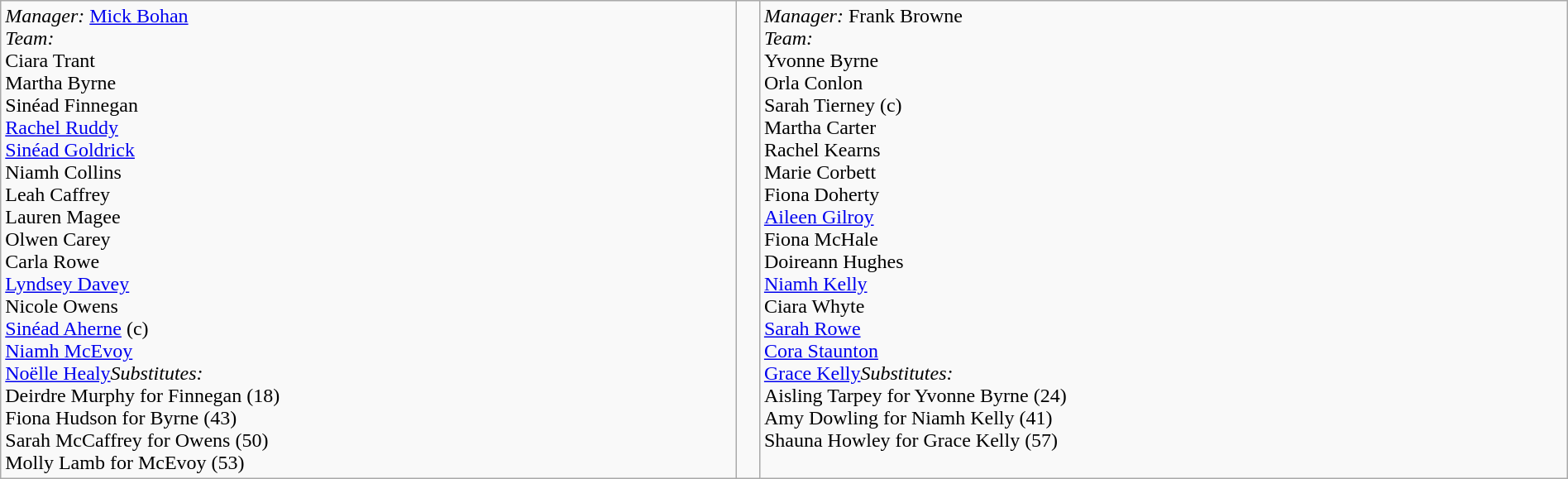<table border=0 class="wikitable" width=100%>
<tr>
<td valign=top><em>Manager:</em> <a href='#'>Mick Bohan</a><br><em>Team:</em><br> Ciara Trant<br> Martha Byrne<br> Sinéad Finnegan<br> <a href='#'>Rachel Ruddy</a><br> <a href='#'>Sinéad Goldrick</a><br> Niamh Collins <br> Leah Caffrey<br> Lauren Magee<br> Olwen Carey<br> Carla Rowe<br> <a href='#'>Lyndsey Davey</a><br> Nicole Owens <br> <a href='#'>Sinéad Aherne</a> (c)<br> <a href='#'>Niamh McEvoy</a><br> <a href='#'>Noëlle Healy</a><em>Substitutes:</em><br>Deirdre Murphy for Finnegan (18)<br>Fiona Hudson for Byrne (43)<br>Sarah McCaffrey for Owens (50)<br>Molly Lamb for McEvoy (53)</td>
<td valign=middle align=center><br></td>
<td valign=top><em>Manager:</em> Frank Browne<br><em>Team:</em><br> Yvonne Byrne<br> Orla Conlon<br> Sarah Tierney (c)<br> Martha Carter<br> Rachel Kearns<br> Marie Corbett <br> Fiona Doherty<br> <a href='#'>Aileen Gilroy</a><br> Fiona McHale<br> Doireann Hughes<br> <a href='#'>Niamh Kelly</a><br> Ciara Whyte <br> <a href='#'>Sarah Rowe</a><br> <a href='#'>Cora Staunton</a><br> <a href='#'>Grace Kelly</a><em>Substitutes:</em><br>Aisling Tarpey for Yvonne Byrne (24)<br>Amy Dowling for Niamh Kelly (41)<br>Shauna Howley for Grace Kelly (57)</td>
</tr>
</table>
